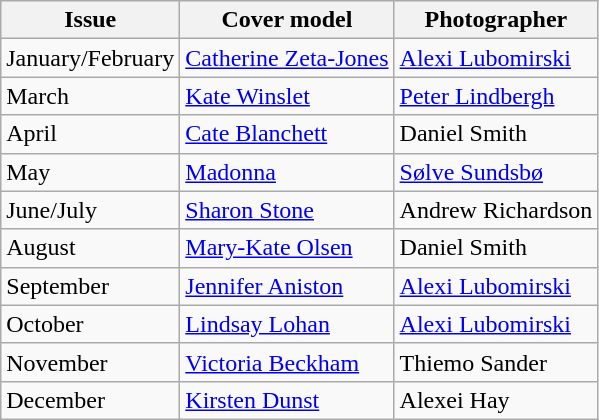<table class="sortable wikitable">
<tr>
<th>Issue</th>
<th>Cover model</th>
<th>Photographer</th>
</tr>
<tr>
<td>January/February</td>
<td><a href='#'>Catherine Zeta-Jones</a></td>
<td><a href='#'>Alexi Lubomirski</a></td>
</tr>
<tr>
<td>March</td>
<td><a href='#'>Kate Winslet</a></td>
<td><a href='#'>Peter Lindbergh</a></td>
</tr>
<tr>
<td>April</td>
<td><a href='#'>Cate Blanchett</a></td>
<td>Daniel Smith</td>
</tr>
<tr>
<td>May</td>
<td><a href='#'>Madonna</a></td>
<td><a href='#'>Sølve Sundsbø</a></td>
</tr>
<tr>
<td>June/July</td>
<td><a href='#'>Sharon Stone</a></td>
<td>Andrew Richardson</td>
</tr>
<tr>
<td>August</td>
<td><a href='#'>Mary-Kate Olsen</a></td>
<td>Daniel Smith</td>
</tr>
<tr>
<td>September</td>
<td><a href='#'>Jennifer Aniston</a></td>
<td><a href='#'>Alexi Lubomirski</a></td>
</tr>
<tr>
<td>October</td>
<td><a href='#'>Lindsay Lohan</a></td>
<td><a href='#'>Alexi Lubomirski</a></td>
</tr>
<tr>
<td>November</td>
<td><a href='#'>Victoria Beckham</a></td>
<td>Thiemo Sander</td>
</tr>
<tr>
<td>December</td>
<td><a href='#'>Kirsten Dunst</a></td>
<td>Alexei Hay</td>
</tr>
</table>
